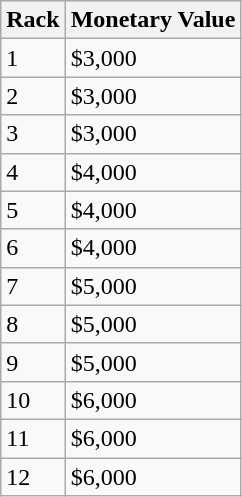<table class="wikitable">
<tr>
<th>Rack</th>
<th>Monetary Value</th>
</tr>
<tr>
<td>1</td>
<td>$3,000</td>
</tr>
<tr>
<td>2</td>
<td>$3,000</td>
</tr>
<tr>
<td>3</td>
<td>$3,000</td>
</tr>
<tr>
<td>4</td>
<td>$4,000</td>
</tr>
<tr>
<td>5</td>
<td>$4,000</td>
</tr>
<tr>
<td>6</td>
<td>$4,000</td>
</tr>
<tr>
<td>7</td>
<td>$5,000</td>
</tr>
<tr>
<td>8</td>
<td>$5,000</td>
</tr>
<tr>
<td>9</td>
<td>$5,000</td>
</tr>
<tr>
<td>10</td>
<td>$6,000</td>
</tr>
<tr>
<td>11</td>
<td>$6,000</td>
</tr>
<tr>
<td>12</td>
<td>$6,000</td>
</tr>
</table>
